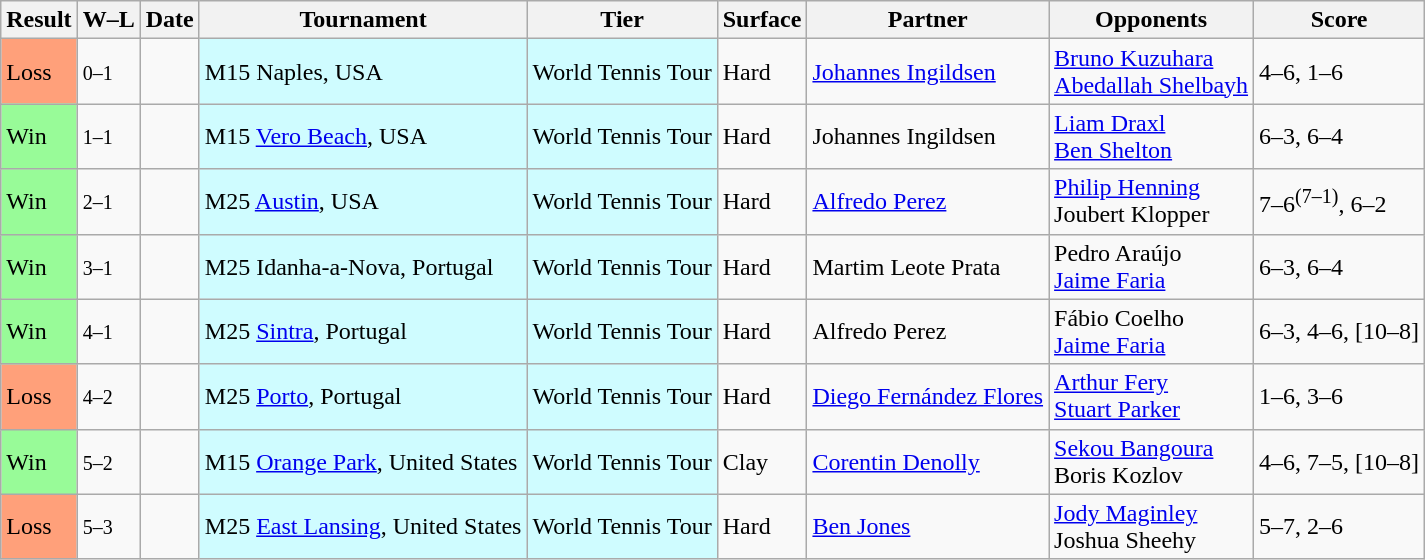<table class="sortable wikitable">
<tr>
<th>Result</th>
<th class="unsortable">W–L</th>
<th>Date</th>
<th>Tournament</th>
<th>Tier</th>
<th>Surface</th>
<th>Partner</th>
<th>Opponents</th>
<th class="unsortable">Score</th>
</tr>
<tr>
<td bgcolor=FFA07A>Loss</td>
<td><small>0–1</small></td>
<td></td>
<td style="background:#cffcff;">M15 Naples, USA</td>
<td style="background:#cffcff;">World Tennis Tour</td>
<td>Hard</td>
<td> <a href='#'>Johannes Ingildsen</a></td>
<td> <a href='#'>Bruno Kuzuhara</a><br> <a href='#'>Abedallah Shelbayh</a></td>
<td>4–6, 1–6</td>
</tr>
<tr>
<td bgcolor=98FB98>Win</td>
<td><small>1–1</small></td>
<td></td>
<td style="background:#cffcff;">M15 <a href='#'>Vero Beach</a>, USA</td>
<td style="background:#cffcff;">World Tennis Tour</td>
<td>Hard</td>
<td> Johannes Ingildsen</td>
<td> <a href='#'>Liam Draxl</a><br> <a href='#'>Ben Shelton</a></td>
<td>6–3, 6–4</td>
</tr>
<tr>
<td bgcolor=98FB98>Win</td>
<td><small>2–1</small></td>
<td></td>
<td style="background:#cffcff;">M25 <a href='#'>Austin</a>, USA</td>
<td style="background:#cffcff;">World Tennis Tour</td>
<td>Hard</td>
<td> <a href='#'>Alfredo Perez</a></td>
<td> <a href='#'>Philip Henning</a><br> Joubert Klopper</td>
<td>7–6<sup>(7–1)</sup>, 6–2</td>
</tr>
<tr>
<td bgcolor=98FB98>Win</td>
<td><small>3–1</small></td>
<td></td>
<td style="background:#cffcff;">M25 Idanha-a-Nova, Portugal</td>
<td style="background:#cffcff;">World Tennis Tour</td>
<td>Hard</td>
<td> Martim Leote Prata</td>
<td> Pedro Araújo<br> <a href='#'>Jaime Faria</a></td>
<td>6–3, 6–4</td>
</tr>
<tr>
<td bgcolor=98FB98>Win</td>
<td><small>4–1</small></td>
<td></td>
<td style="background:#cffcff;">M25 <a href='#'>Sintra</a>, Portugal</td>
<td style="background:#cffcff;">World Tennis Tour</td>
<td>Hard</td>
<td> Alfredo Perez</td>
<td> Fábio Coelho<br> <a href='#'>Jaime Faria</a></td>
<td>6–3, 4–6, [10–8]</td>
</tr>
<tr>
<td bgcolor=FFA07A>Loss</td>
<td><small>4–2</small></td>
<td></td>
<td style="background:#cffcff;">M25 <a href='#'>Porto</a>, Portugal</td>
<td style="background:#cffcff;">World Tennis Tour</td>
<td>Hard</td>
<td> <a href='#'>Diego Fernández Flores</a></td>
<td> <a href='#'>Arthur Fery</a><br> <a href='#'>Stuart Parker</a></td>
<td>1–6, 3–6</td>
</tr>
<tr>
<td bgcolor=98FB98>Win</td>
<td><small>5–2</small></td>
<td></td>
<td style="background:#cffcff;">M15 <a href='#'>Orange Park</a>, United States</td>
<td style="background:#cffcff;">World Tennis Tour</td>
<td>Clay</td>
<td> <a href='#'>Corentin Denolly</a></td>
<td> <a href='#'>Sekou Bangoura</a><br> Boris Kozlov</td>
<td>4–6, 7–5, [10–8]</td>
</tr>
<tr>
<td bgcolor=FFA07A>Loss</td>
<td><small>5–3</small></td>
<td></td>
<td style="background:#cffcff;">M25 <a href='#'>East Lansing</a>, United States</td>
<td style="background:#cffcff;">World Tennis Tour</td>
<td>Hard</td>
<td> <a href='#'>Ben Jones</a></td>
<td> <a href='#'>Jody Maginley</a><br> Joshua Sheehy</td>
<td>5–7, 2–6</td>
</tr>
</table>
